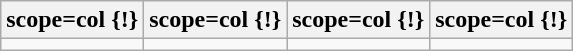<table class="wikitable" style="display: inline-table;">
<tr>
<th>scope=col {!} </th>
<th>scope=col {!} </th>
<th>scope=col {!} </th>
<th>scope=col {!} </th>
</tr>
<tr>
<td></td>
<td></td>
<td></td>
<td></td>
</tr>
</table>
